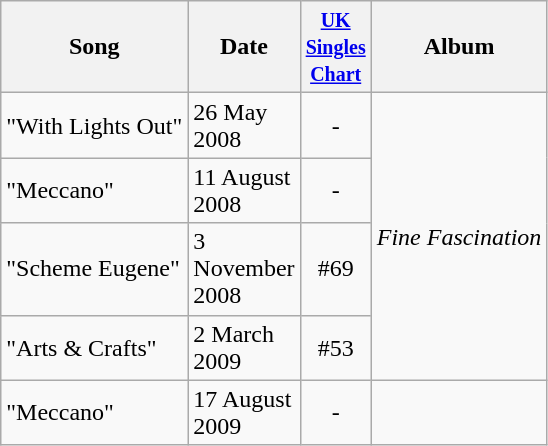<table class="wikitable">
<tr>
<th>Song</th>
<th width="40">Date</th>
<th width="40"><small><a href='#'>UK Singles Chart</a></small></th>
<th>Album</th>
</tr>
<tr>
<td>"With Lights Out"</td>
<td>26 May 2008</td>
<td align="center">-</td>
<td rowspan="4"><em>Fine Fascination</em></td>
</tr>
<tr>
<td>"Meccano"</td>
<td>11 August 2008</td>
<td align="center">-</td>
</tr>
<tr>
<td>"Scheme Eugene"</td>
<td>3 November 2008</td>
<td align="center">#69</td>
</tr>
<tr>
<td>"Arts & Crafts"</td>
<td>2 March 2009</td>
<td align="center">#53</td>
</tr>
<tr>
<td>"Meccano"</td>
<td>17 August 2009</td>
<td align="center">-</td>
</tr>
</table>
